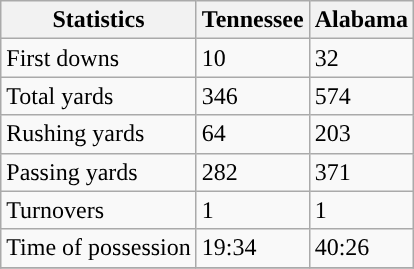<table class="wikitable" style="float: left;">
<tr>
<th>Statistics</th>
<th>Tennessee</th>
<th>Alabama</th>
</tr>
<tr>
<td>First downs</td>
<td>10</td>
<td>32</td>
</tr>
<tr>
<td>Total yards</td>
<td>346</td>
<td>574</td>
</tr>
<tr>
<td>Rushing yards</td>
<td>64</td>
<td>203</td>
</tr>
<tr>
<td>Passing yards</td>
<td>282</td>
<td>371</td>
</tr>
<tr>
<td>Turnovers</td>
<td>1</td>
<td>1</td>
</tr>
<tr>
<td>Time of possession</td>
<td>19:34</td>
<td>40:26</td>
</tr>
<tr>
</tr>
</table>
